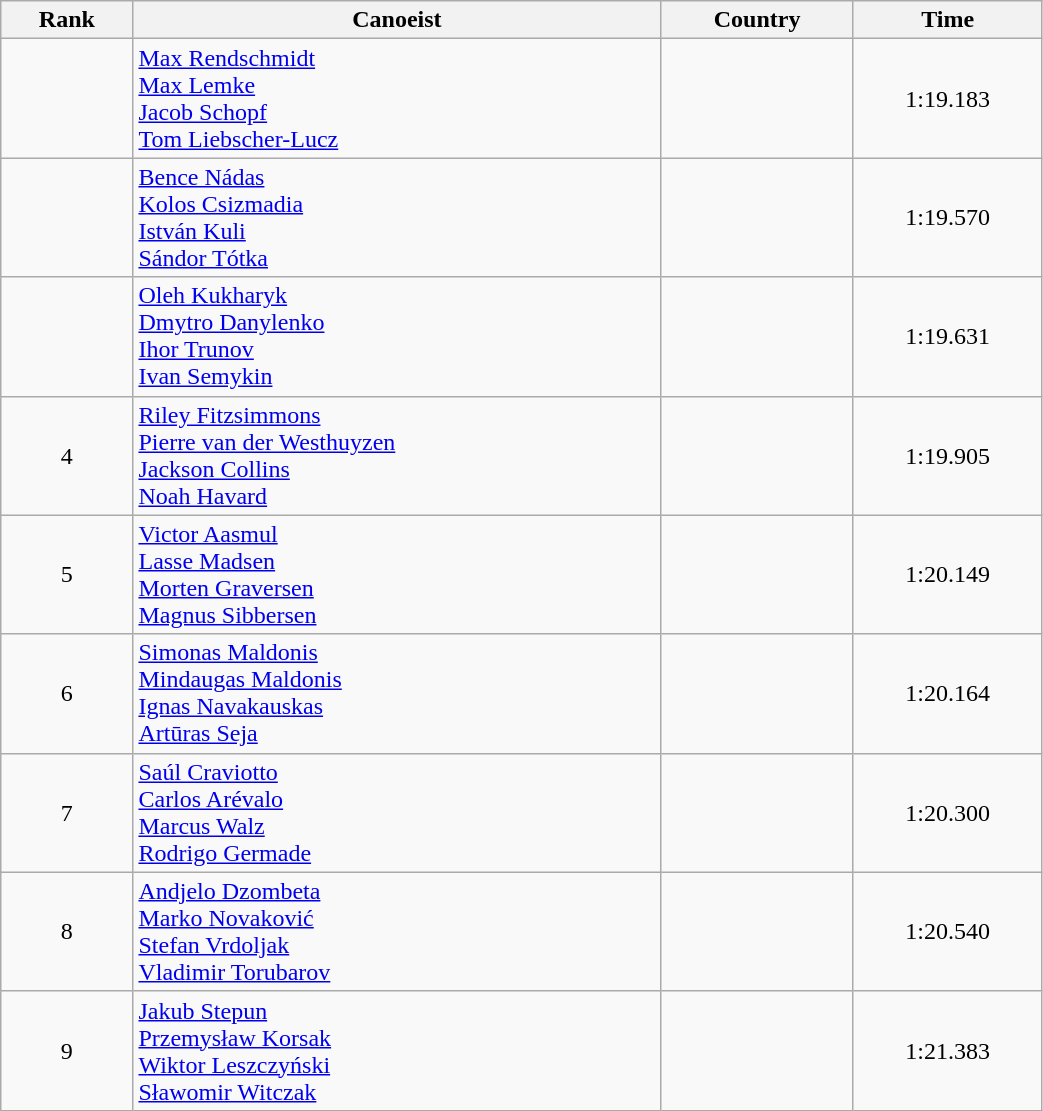<table class="wikitable" style="text-align:center;width: 55%">
<tr>
<th>Rank</th>
<th>Canoeist</th>
<th>Country</th>
<th>Time</th>
</tr>
<tr>
<td></td>
<td align="left"><a href='#'>Max Rendschmidt</a><br><a href='#'>Max Lemke</a><br><a href='#'>Jacob Schopf</a><br><a href='#'>Tom Liebscher-Lucz</a></td>
<td align="left"></td>
<td>1:19.183</td>
</tr>
<tr>
<td></td>
<td align="left"><a href='#'>Bence Nádas</a><br><a href='#'>Kolos Csizmadia</a><br><a href='#'>István Kuli</a><br><a href='#'>Sándor Tótka</a></td>
<td align="left"></td>
<td>1:19.570</td>
</tr>
<tr>
<td></td>
<td align="left"><a href='#'>Oleh Kukharyk</a><br><a href='#'>Dmytro Danylenko</a><br><a href='#'>Ihor Trunov</a><br><a href='#'>Ivan Semykin</a></td>
<td align="left"></td>
<td>1:19.631</td>
</tr>
<tr>
<td>4</td>
<td align="left"><a href='#'>Riley Fitzsimmons</a><br><a href='#'>Pierre van der Westhuyzen</a><br><a href='#'>Jackson Collins</a><br><a href='#'>Noah Havard</a></td>
<td align="left"></td>
<td>1:19.905</td>
</tr>
<tr>
<td>5</td>
<td align="left"><a href='#'>Victor Aasmul</a><br><a href='#'>Lasse Madsen</a><br><a href='#'>Morten Graversen</a><br><a href='#'>Magnus Sibbersen</a></td>
<td align="left"></td>
<td>1:20.149</td>
</tr>
<tr>
<td>6</td>
<td align="left"><a href='#'>Simonas Maldonis</a><br><a href='#'>Mindaugas Maldonis</a><br><a href='#'>Ignas Navakauskas</a><br><a href='#'>Artūras Seja</a></td>
<td align="left"></td>
<td>1:20.164</td>
</tr>
<tr>
<td>7</td>
<td align="left"><a href='#'>Saúl Craviotto</a><br><a href='#'>Carlos Arévalo</a><br><a href='#'>Marcus Walz</a><br><a href='#'>Rodrigo Germade</a></td>
<td align="left"></td>
<td>1:20.300</td>
</tr>
<tr>
<td>8</td>
<td align="left"><a href='#'>Andjelo Dzombeta</a><br><a href='#'>Marko Novaković</a><br><a href='#'>Stefan Vrdoljak</a><br><a href='#'>Vladimir Torubarov</a></td>
<td align="left"></td>
<td>1:20.540</td>
</tr>
<tr>
<td>9</td>
<td align="left"><a href='#'>Jakub Stepun</a><br><a href='#'>Przemysław Korsak</a><br><a href='#'>Wiktor Leszczyński</a><br><a href='#'>Sławomir Witczak</a></td>
<td align="left"></td>
<td>1:21.383</td>
</tr>
</table>
